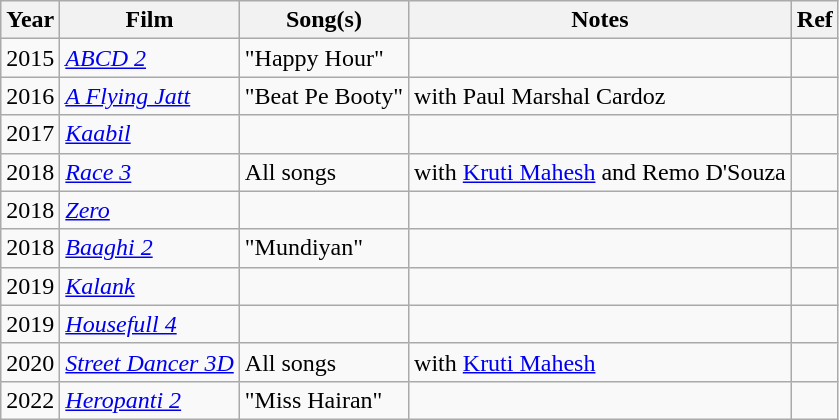<table class="wikitable">
<tr>
<th>Year</th>
<th>Film</th>
<th>Song(s)</th>
<th>Notes</th>
<th>Ref</th>
</tr>
<tr>
<td>2015</td>
<td><em><a href='#'>ABCD 2</a></em></td>
<td>"Happy Hour"</td>
<td></td>
<td></td>
</tr>
<tr>
<td>2016</td>
<td><em><a href='#'>A Flying Jatt</a></em></td>
<td>"Beat Pe Booty"</td>
<td>with Paul Marshal Cardoz</td>
<td></td>
</tr>
<tr>
<td>2017</td>
<td><em><a href='#'>Kaabil</a></em></td>
<td></td>
<td></td>
<td></td>
</tr>
<tr>
<td>2018</td>
<td><em><a href='#'>Race 3</a></em></td>
<td>All songs</td>
<td>with <a href='#'>Kruti Mahesh</a> and Remo D'Souza</td>
<td></td>
</tr>
<tr>
<td>2018</td>
<td><a href='#'><em>Zero</em></a></td>
<td></td>
<td></td>
<td></td>
</tr>
<tr>
<td>2018</td>
<td><em><a href='#'>Baaghi 2</a></em></td>
<td>"Mundiyan"</td>
<td></td>
<td></td>
</tr>
<tr>
<td>2019</td>
<td><em><a href='#'>Kalank</a></em></td>
<td></td>
<td></td>
<td></td>
</tr>
<tr>
<td>2019</td>
<td><a href='#'><em>Housefull 4</em></a></td>
<td></td>
<td></td>
<td></td>
</tr>
<tr>
<td>2020</td>
<td><em><a href='#'>Street Dancer 3D</a></em></td>
<td>All songs</td>
<td>with <a href='#'>Kruti Mahesh</a></td>
<td></td>
</tr>
<tr>
<td>2022</td>
<td><em><a href='#'>Heropanti 2</a></em></td>
<td>"Miss Hairan"</td>
<td></td>
<td></td>
</tr>
</table>
